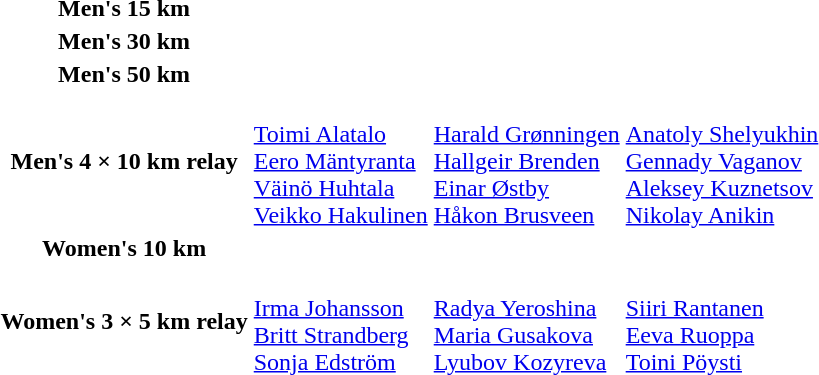<table>
<tr>
<th scope="row">Men's 15 km<br></th>
<td></td>
<td></td>
<td></td>
</tr>
<tr>
<th scope="row">Men's 30 km<br></th>
<td></td>
<td></td>
<td></td>
</tr>
<tr>
<th scope="row">Men's 50 km<br></th>
<td></td>
<td></td>
<td></td>
</tr>
<tr>
<th scope="row">Men's 4 × 10 km relay<br></th>
<td><br><a href='#'>Toimi Alatalo</a><br><a href='#'>Eero Mäntyranta</a><br><a href='#'>Väinö Huhtala</a><br><a href='#'>Veikko Hakulinen</a></td>
<td><br><a href='#'>Harald Grønningen</a><br><a href='#'>Hallgeir Brenden</a><br><a href='#'>Einar Østby</a><br><a href='#'>Håkon Brusveen</a></td>
<td><br><a href='#'>Anatoly Shelyukhin</a><br><a href='#'>Gennady Vaganov</a><br><a href='#'>Aleksey Kuznetsov</a><br><a href='#'>Nikolay Anikin</a></td>
</tr>
<tr>
<th scope="row">Women's 10 km<br></th>
<td></td>
<td></td>
<td></td>
</tr>
<tr>
<th scope="row">Women's 3 × 5 km relay<br></th>
<td><br><a href='#'>Irma Johansson</a><br><a href='#'>Britt Strandberg</a><br><a href='#'>Sonja Edström</a></td>
<td><br><a href='#'>Radya Yeroshina</a><br><a href='#'>Maria Gusakova</a><br><a href='#'>Lyubov Kozyreva</a></td>
<td><br><a href='#'>Siiri Rantanen</a><br><a href='#'>Eeva Ruoppa</a><br><a href='#'>Toini Pöysti</a></td>
</tr>
</table>
